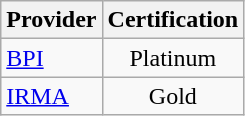<table class="wikitable">
<tr>
<th>Provider</th>
<th>Certification</th>
</tr>
<tr>
<td><a href='#'>BPI</a></td>
<td align="center">Platinum</td>
</tr>
<tr>
<td><a href='#'>IRMA</a></td>
<td align="center">Gold</td>
</tr>
</table>
